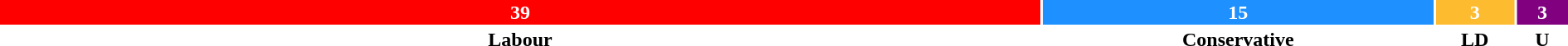<table style="width:100%; text-align:center;">
<tr style="color:white;">
<td style="background:red; width:66.6%;"><strong>39</strong></td>
<td style="background:dodgerblue; width:25%;"><strong>15</strong></td>
<td style="background:#FDBB30; width:5%;"><strong>3</strong></td>
<td style="background:purple; width:3.3%;"><strong>3</strong></td>
</tr>
<tr>
<td><span><strong>Labour</strong></span></td>
<td><span><strong>Conservative</strong></span></td>
<td><span><strong>LD</strong></span></td>
<td><span><strong>U</strong></span></td>
</tr>
</table>
